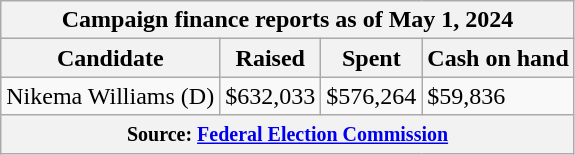<table class="wikitable sortable">
<tr>
<th colspan=4>Campaign finance reports as of May 1, 2024</th>
</tr>
<tr style="text-align:center;">
<th>Candidate</th>
<th>Raised</th>
<th>Spent</th>
<th>Cash on hand</th>
</tr>
<tr>
<td>Nikema Williams (D)</td>
<td>$632,033</td>
<td>$576,264</td>
<td>$59,836</td>
</tr>
<tr>
<th colspan="4"><small>Source: <a href='#'>Federal Election Commission</a></small></th>
</tr>
</table>
